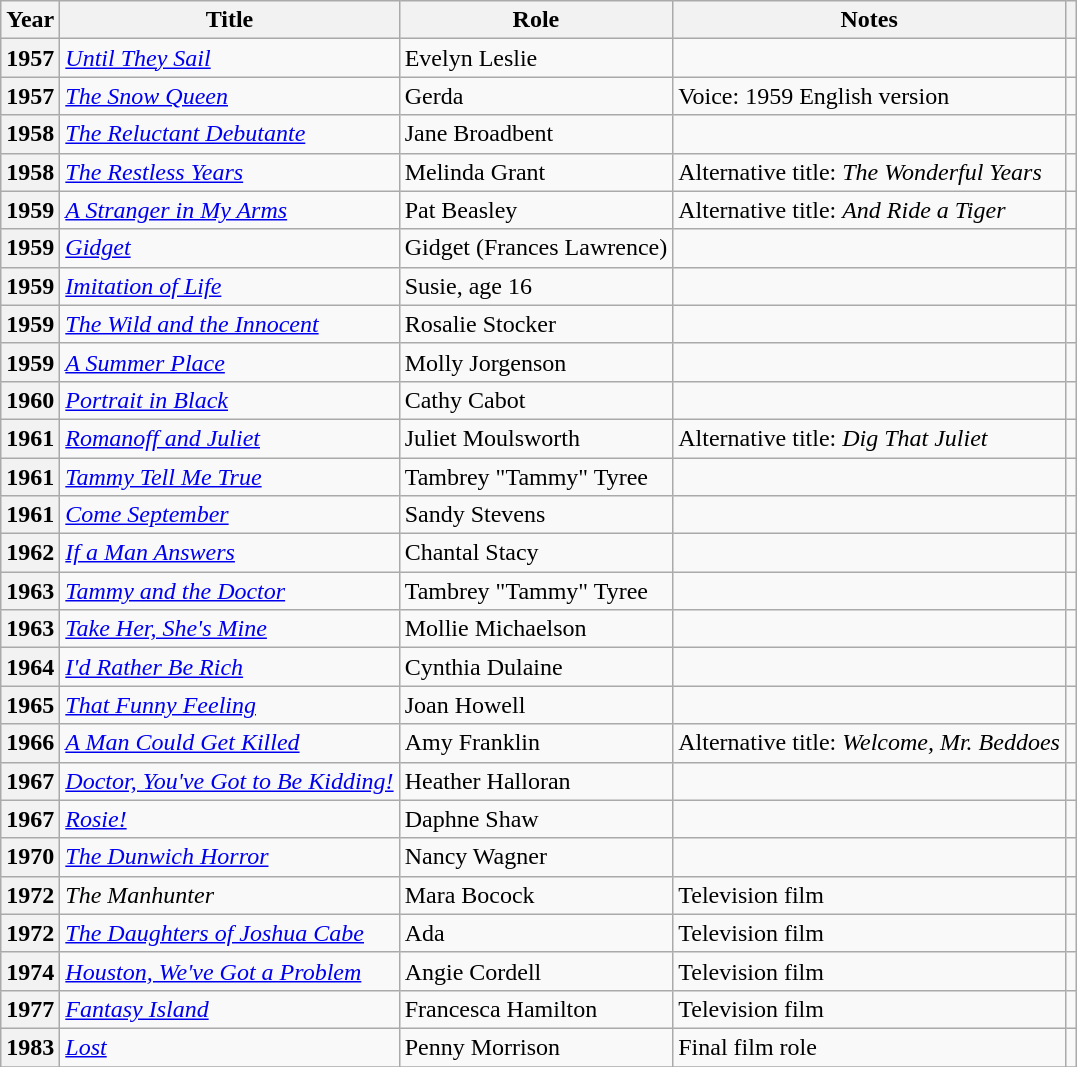<table class="wikitable sortable plainrowheaders">
<tr>
<th>Year</th>
<th>Title</th>
<th>Role</th>
<th class="unsortable">Notes</th>
<th class="unsortable"></th>
</tr>
<tr>
<th scope="row">1957</th>
<td><em><a href='#'>Until They Sail</a></em></td>
<td>Evelyn Leslie</td>
<td></td>
<td style="text-align:center;"></td>
</tr>
<tr>
<th scope="row">1957</th>
<td><em><a href='#'>The Snow Queen</a></em></td>
<td>Gerda</td>
<td>Voice: 1959 English version</td>
<td style="text-align:center;"></td>
</tr>
<tr>
<th scope="row">1958</th>
<td><em><a href='#'>The Reluctant Debutante</a></em></td>
<td>Jane Broadbent</td>
<td></td>
<td style="text-align:center;"></td>
</tr>
<tr>
<th scope="row">1958</th>
<td><em><a href='#'>The Restless Years</a></em></td>
<td>Melinda Grant</td>
<td>Alternative title: <em>The Wonderful Years</em></td>
<td style="text-align:center;"></td>
</tr>
<tr>
<th scope="row">1959</th>
<td><em><a href='#'>A Stranger in My Arms</a></em></td>
<td>Pat Beasley</td>
<td>Alternative title: <em>And Ride a Tiger</em></td>
<td style="text-align:center;"></td>
</tr>
<tr>
<th scope="row">1959</th>
<td><em><a href='#'>Gidget</a></em></td>
<td>Gidget (Frances Lawrence)</td>
<td></td>
<td style="text-align:center;"></td>
</tr>
<tr>
<th scope="row">1959</th>
<td><em><a href='#'>Imitation of Life</a></em></td>
<td>Susie, age 16</td>
<td></td>
<td style="text-align:center;"></td>
</tr>
<tr>
<th scope="row">1959</th>
<td><em><a href='#'>The Wild and the Innocent</a></em></td>
<td>Rosalie Stocker</td>
<td></td>
<td style="text-align:center;"></td>
</tr>
<tr>
<th scope="row">1959</th>
<td><em><a href='#'>A Summer Place</a></em></td>
<td>Molly Jorgenson</td>
<td></td>
<td style="text-align:center;"></td>
</tr>
<tr>
<th scope="row">1960</th>
<td><em><a href='#'>Portrait in Black</a></em></td>
<td>Cathy Cabot</td>
<td></td>
<td style="text-align:center;"></td>
</tr>
<tr>
<th scope="row">1961</th>
<td><em><a href='#'>Romanoff and Juliet</a></em></td>
<td>Juliet Moulsworth</td>
<td>Alternative title: <em>Dig That Juliet</em></td>
<td style="text-align:center;"></td>
</tr>
<tr>
<th scope="row">1961</th>
<td><em><a href='#'>Tammy Tell Me True</a></em></td>
<td>Tambrey "Tammy" Tyree</td>
<td></td>
<td style="text-align:center;"></td>
</tr>
<tr>
<th scope="row">1961</th>
<td><em><a href='#'>Come September</a></em></td>
<td>Sandy Stevens</td>
<td></td>
<td style="text-align:center;"></td>
</tr>
<tr>
<th scope="row">1962</th>
<td><em><a href='#'>If a Man Answers</a></em></td>
<td>Chantal Stacy</td>
<td></td>
<td style="text-align:center;"></td>
</tr>
<tr>
<th scope="row">1963</th>
<td><em><a href='#'>Tammy and the Doctor</a></em></td>
<td>Tambrey "Tammy" Tyree</td>
<td></td>
<td style="text-align:center;"></td>
</tr>
<tr>
<th scope="row">1963</th>
<td><em><a href='#'>Take Her, She's Mine</a></em></td>
<td>Mollie Michaelson</td>
<td></td>
<td style="text-align:center;"></td>
</tr>
<tr>
<th scope="row">1964</th>
<td><em><a href='#'>I'd Rather Be Rich</a></em></td>
<td>Cynthia Dulaine</td>
<td></td>
<td style="text-align:center;"></td>
</tr>
<tr>
<th scope="row">1965</th>
<td><em><a href='#'>That Funny Feeling</a></em></td>
<td>Joan Howell</td>
<td></td>
<td style="text-align:center;"></td>
</tr>
<tr>
<th scope="row">1966</th>
<td><em><a href='#'>A Man Could Get Killed</a></em></td>
<td>Amy Franklin</td>
<td>Alternative title: <em>Welcome, Mr. Beddoes</em></td>
<td style="text-align:center;"></td>
</tr>
<tr>
<th scope="row">1967</th>
<td><em><a href='#'>Doctor, You've Got to Be Kidding!</a></em></td>
<td>Heather Halloran</td>
<td></td>
<td style="text-align:center;"></td>
</tr>
<tr>
<th scope="row">1967</th>
<td><em><a href='#'>Rosie!</a></em></td>
<td>Daphne Shaw</td>
<td></td>
<td style="text-align:center;"></td>
</tr>
<tr>
<th scope="row">1970</th>
<td><em><a href='#'>The Dunwich Horror</a></em></td>
<td>Nancy Wagner</td>
<td></td>
<td style="text-align:center;"></td>
</tr>
<tr>
<th scope="row">1972</th>
<td><em>The Manhunter</em></td>
<td>Mara Bocock</td>
<td>Television film</td>
<td style="text-align:center;"></td>
</tr>
<tr>
<th scope="row">1972</th>
<td><em><a href='#'>The Daughters of Joshua Cabe</a></em></td>
<td>Ada</td>
<td>Television film</td>
<td style="text-align:center;"></td>
</tr>
<tr>
<th scope="row">1974</th>
<td><em><a href='#'>Houston, We've Got a Problem</a></em></td>
<td>Angie Cordell</td>
<td>Television film</td>
<td style="text-align:center;"></td>
</tr>
<tr>
<th scope="row">1977</th>
<td><em><a href='#'>Fantasy Island</a></em></td>
<td>Francesca Hamilton</td>
<td>Television film</td>
<td style="text-align:center;"></td>
</tr>
<tr>
<th scope="row">1983</th>
<td><em><a href='#'>Lost</a></em></td>
<td>Penny Morrison</td>
<td>Final film role</td>
<td style="text-align:center;"></td>
</tr>
<tr>
</tr>
</table>
